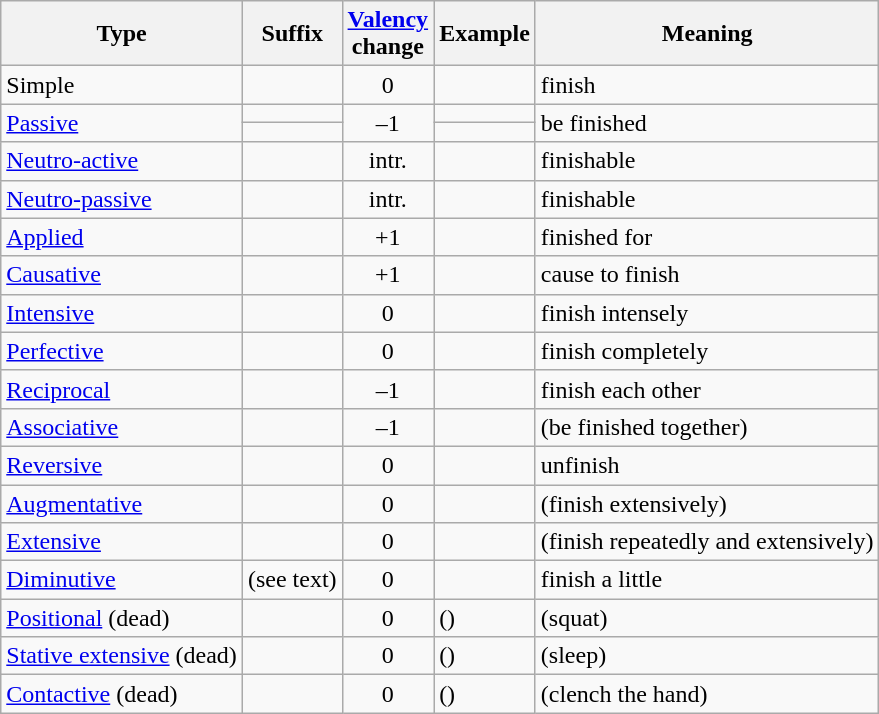<table class="wikitable">
<tr>
<th>Type</th>
<th>Suffix</th>
<th><a href='#'>Valency</a><br>change</th>
<th>Example</th>
<th>Meaning</th>
</tr>
<tr>
<td>Simple</td>
<td></td>
<td style="text-align:center;">0</td>
<td></td>
<td>finish</td>
</tr>
<tr>
<td rowspan=2><a href='#'>Passive</a></td>
<td></td>
<td rowspan=2 style="text-align:center;">–1</td>
<td></td>
<td rowspan = "2">be finished</td>
</tr>
<tr>
<td></td>
<td></td>
</tr>
<tr>
<td><a href='#'>Neutro-active</a></td>
<td></td>
<td style="text-align:center;">intr.</td>
<td></td>
<td>finishable</td>
</tr>
<tr>
<td><a href='#'>Neutro-passive</a></td>
<td></td>
<td style="text-align:center;">intr.</td>
<td></td>
<td>finishable</td>
</tr>
<tr>
<td><a href='#'>Applied</a></td>
<td></td>
<td style="text-align:center;">+1</td>
<td></td>
<td>finished for</td>
</tr>
<tr>
<td><a href='#'>Causative</a></td>
<td></td>
<td style="text-align:center;">+1</td>
<td></td>
<td>cause to finish</td>
</tr>
<tr>
<td><a href='#'>Intensive</a></td>
<td></td>
<td style="text-align:center;">0</td>
<td></td>
<td>finish intensely</td>
</tr>
<tr>
<td><a href='#'>Perfective</a></td>
<td></td>
<td style="text-align:center;">0</td>
<td></td>
<td>finish completely</td>
</tr>
<tr>
<td><a href='#'>Reciprocal</a></td>
<td></td>
<td style="text-align:center;">–1</td>
<td></td>
<td>finish each other</td>
</tr>
<tr>
<td><a href='#'>Associative</a></td>
<td></td>
<td style="text-align:center;">–1</td>
<td></td>
<td>(be finished together)</td>
</tr>
<tr>
<td><a href='#'>Reversive</a></td>
<td></td>
<td style="text-align:center;">0</td>
<td></td>
<td>unfinish</td>
</tr>
<tr>
<td><a href='#'>Augmentative</a></td>
<td></td>
<td style="text-align:center;">0</td>
<td></td>
<td>(finish extensively)</td>
</tr>
<tr>
<td><a href='#'>Extensive</a></td>
<td></td>
<td style="text-align:center;">0</td>
<td></td>
<td>(finish repeatedly and extensively)</td>
</tr>
<tr>
<td><a href='#'>Diminutive</a></td>
<td>(see text)</td>
<td style="text-align:center;">0</td>
<td></td>
<td>finish a little</td>
</tr>
<tr>
<td><a href='#'>Positional</a> (dead)</td>
<td></td>
<td style="text-align:center;">0</td>
<td>()</td>
<td>(squat)</td>
</tr>
<tr>
<td><a href='#'>Stative extensive</a> (dead)</td>
<td></td>
<td style="text-align:center;">0</td>
<td>()</td>
<td>(sleep)</td>
</tr>
<tr>
<td><a href='#'>Contactive</a> (dead)</td>
<td></td>
<td style="text-align:center;">0</td>
<td>()</td>
<td>(clench the hand)</td>
</tr>
</table>
